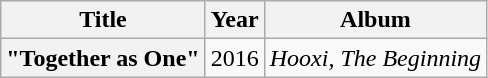<table class="wikitable plainrowheaders" style="text-align:center;" border="1">
<tr>
<th scope="col">Title</th>
<th scope="col">Year</th>
<th scope="col">Album</th>
</tr>
<tr>
<th scope="row">"Together as One"<br></th>
<td>2016</td>
<td><em>Hooxi, The Beginning</em></td>
</tr>
</table>
